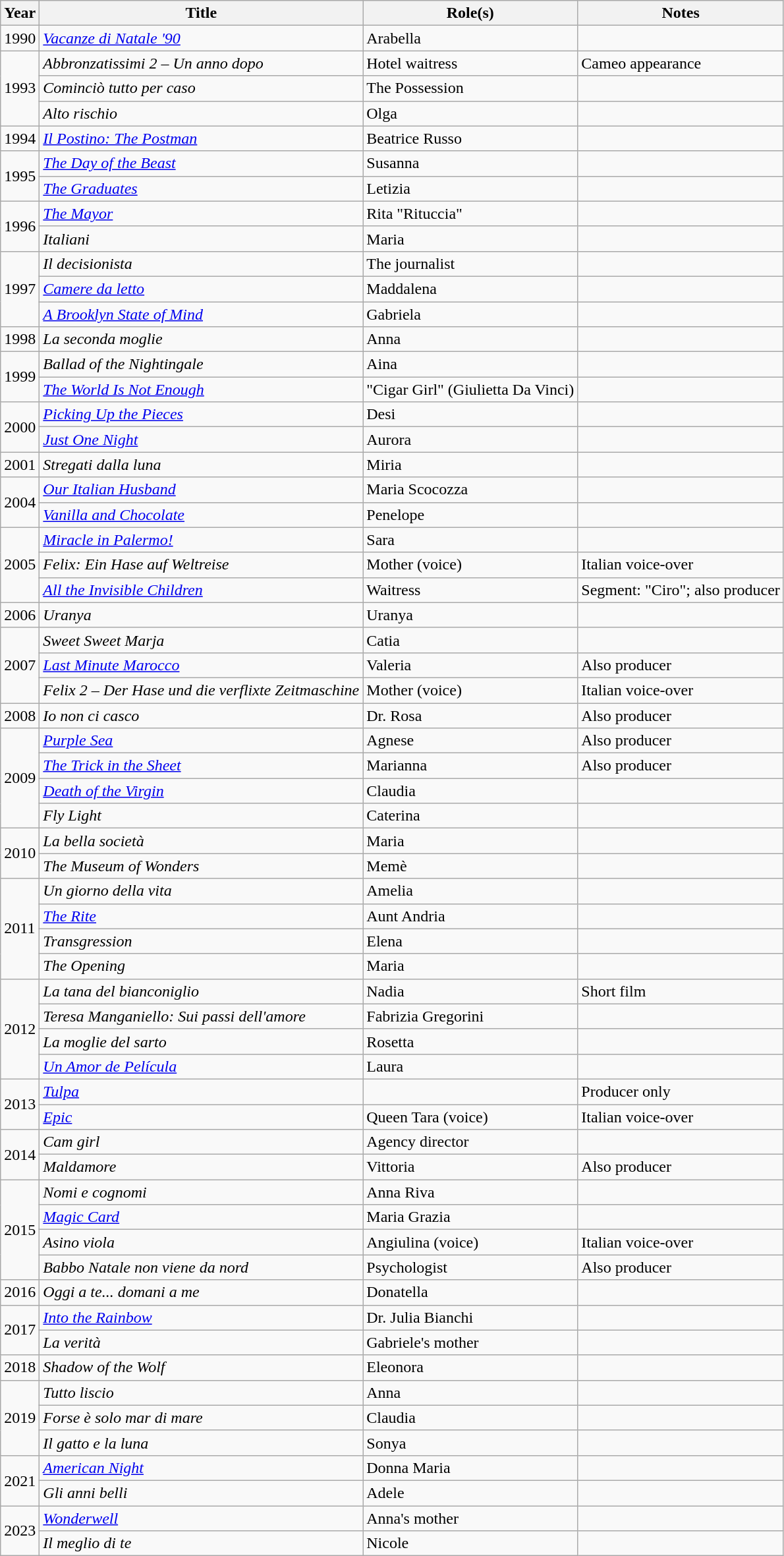<table class="wikitable plainrowheaders sortable">
<tr>
<th scope="col">Year</th>
<th scope="col">Title</th>
<th scope="col">Role(s)</th>
<th scope="col" class="unsortable">Notes</th>
</tr>
<tr>
<td>1990</td>
<td><em><a href='#'>Vacanze di Natale '90</a></em></td>
<td>Arabella</td>
<td></td>
</tr>
<tr>
<td rowspan="3">1993</td>
<td><em>Abbronzatissimi 2 – Un anno dopo</em></td>
<td>Hotel waitress</td>
<td>Cameo appearance</td>
</tr>
<tr>
<td><em>Cominciò tutto per caso</em></td>
<td>The Possession</td>
<td></td>
</tr>
<tr>
<td><em>Alto rischio</em></td>
<td>Olga</td>
<td></td>
</tr>
<tr>
<td>1994</td>
<td><em><a href='#'>Il Postino: The Postman</a></em></td>
<td>Beatrice Russo</td>
<td></td>
</tr>
<tr>
<td rowspan="2">1995</td>
<td><em><a href='#'>The Day of the Beast</a></em></td>
<td>Susanna</td>
<td></td>
</tr>
<tr>
<td><em><a href='#'>The Graduates</a></em></td>
<td>Letizia</td>
<td></td>
</tr>
<tr>
<td rowspan="2">1996</td>
<td><em><a href='#'>The Mayor</a></em></td>
<td>Rita "Rituccia"</td>
<td></td>
</tr>
<tr>
<td><em>Italiani</em></td>
<td>Maria</td>
<td></td>
</tr>
<tr>
<td rowspan="3">1997</td>
<td><em>Il decisionista</em></td>
<td>The journalist</td>
<td></td>
</tr>
<tr>
<td><em><a href='#'>Camere da letto</a></em></td>
<td>Maddalena</td>
<td></td>
</tr>
<tr>
<td><em><a href='#'>A Brooklyn State of Mind</a></em></td>
<td>Gabriela</td>
<td></td>
</tr>
<tr>
<td>1998</td>
<td><em>La seconda moglie</em></td>
<td>Anna</td>
<td></td>
</tr>
<tr>
<td rowspan="2">1999</td>
<td><em>Ballad of the Nightingale</em></td>
<td>Aina</td>
<td></td>
</tr>
<tr>
<td><em><a href='#'>The World Is Not Enough</a></em></td>
<td>"Cigar Girl" (Giulietta Da Vinci)</td>
<td></td>
</tr>
<tr>
<td rowspan="2">2000</td>
<td><em><a href='#'>Picking Up the Pieces</a></em></td>
<td>Desi</td>
<td></td>
</tr>
<tr>
<td><em><a href='#'>Just One Night</a></em></td>
<td>Aurora</td>
<td></td>
</tr>
<tr>
<td>2001</td>
<td><em>Stregati dalla luna</em></td>
<td>Miria</td>
<td></td>
</tr>
<tr>
<td rowspan="2">2004</td>
<td><em><a href='#'>Our Italian Husband</a></em></td>
<td>Maria Scocozza</td>
<td></td>
</tr>
<tr>
<td><em><a href='#'>Vanilla and Chocolate</a></em></td>
<td>Penelope</td>
<td></td>
</tr>
<tr>
<td rowspan="3">2005</td>
<td><em><a href='#'>Miracle in Palermo!</a></em></td>
<td>Sara</td>
<td></td>
</tr>
<tr>
<td><em>Felix: Ein Hase auf Weltreise</em></td>
<td>Mother (voice)</td>
<td>Italian voice-over</td>
</tr>
<tr>
<td><em><a href='#'>All the Invisible Children</a></em></td>
<td>Waitress</td>
<td>Segment: "Ciro"; also producer</td>
</tr>
<tr>
<td>2006</td>
<td><em>Uranya</em></td>
<td>Uranya</td>
<td></td>
</tr>
<tr>
<td rowspan="3">2007</td>
<td><em>Sweet Sweet Marja</em></td>
<td>Catia</td>
<td></td>
</tr>
<tr>
<td><em><a href='#'>Last Minute Marocco</a></em></td>
<td>Valeria</td>
<td>Also producer</td>
</tr>
<tr>
<td><em>Felix 2 – Der Hase und die verflixte Zeitmaschine</em></td>
<td>Mother (voice)</td>
<td>Italian voice-over</td>
</tr>
<tr>
<td>2008</td>
<td><em>Io non ci casco</em></td>
<td>Dr. Rosa</td>
<td>Also producer</td>
</tr>
<tr>
<td rowspan="4">2009</td>
<td><em><a href='#'>Purple Sea</a></em></td>
<td>Agnese</td>
<td>Also producer</td>
</tr>
<tr>
<td><em><a href='#'>The Trick in the Sheet</a></em></td>
<td>Marianna</td>
<td>Also producer</td>
</tr>
<tr>
<td><em><a href='#'>Death of the Virgin</a></em></td>
<td>Claudia</td>
<td></td>
</tr>
<tr>
<td><em>Fly Light</em></td>
<td>Caterina</td>
<td></td>
</tr>
<tr>
<td rowspan="2">2010</td>
<td><em>La bella società</em></td>
<td>Maria</td>
<td></td>
</tr>
<tr>
<td><em>The Museum of Wonders</em></td>
<td>Memè</td>
<td></td>
</tr>
<tr>
<td rowspan="4">2011</td>
<td><em>Un giorno della vita</em></td>
<td>Amelia</td>
<td></td>
</tr>
<tr>
<td><em><a href='#'>The Rite</a></em></td>
<td>Aunt Andria</td>
<td></td>
</tr>
<tr>
<td><em>Transgression</em></td>
<td>Elena</td>
<td></td>
</tr>
<tr>
<td><em>The Opening</em></td>
<td>Maria</td>
<td></td>
</tr>
<tr>
<td rowspan="4">2012</td>
<td><em>La tana del bianconiglio</em></td>
<td>Nadia</td>
<td>Short film</td>
</tr>
<tr>
<td><em>Teresa Manganiello: Sui passi dell'amore</em></td>
<td>Fabrizia Gregorini</td>
<td></td>
</tr>
<tr>
<td><em>La moglie del sarto</em></td>
<td>Rosetta</td>
<td></td>
</tr>
<tr>
<td><em><a href='#'>Un Amor de Película</a></em></td>
<td>Laura</td>
<td></td>
</tr>
<tr>
<td rowspan="2">2013</td>
<td><em><a href='#'>Tulpa</a></em></td>
<td></td>
<td>Producer only</td>
</tr>
<tr>
<td><em><a href='#'>Epic</a></em></td>
<td>Queen Tara (voice)</td>
<td>Italian voice-over</td>
</tr>
<tr>
<td rowspan="2">2014</td>
<td><em>Cam girl</em></td>
<td>Agency director</td>
<td></td>
</tr>
<tr>
<td><em>Maldamore</em></td>
<td>Vittoria</td>
<td>Also producer</td>
</tr>
<tr>
<td rowspan="4">2015</td>
<td><em>Nomi e cognomi</em></td>
<td>Anna Riva</td>
<td></td>
</tr>
<tr>
<td><em><a href='#'>Magic Card</a></em></td>
<td>Maria Grazia</td>
<td></td>
</tr>
<tr>
<td><em>Asino viola</em></td>
<td>Angiulina (voice)</td>
<td>Italian voice-over</td>
</tr>
<tr>
<td><em>Babbo Natale non viene da nord</em></td>
<td>Psychologist</td>
<td>Also producer</td>
</tr>
<tr>
<td>2016</td>
<td><em>Oggi a te... domani a me</em></td>
<td>Donatella</td>
<td></td>
</tr>
<tr>
<td rowspan="2">2017</td>
<td><em><a href='#'>Into the Rainbow</a></em></td>
<td>Dr. Julia Bianchi</td>
<td></td>
</tr>
<tr>
<td><em>La verità</em></td>
<td>Gabriele's mother</td>
<td></td>
</tr>
<tr>
<td>2018</td>
<td><em>Shadow of the Wolf</em></td>
<td>Eleonora</td>
<td></td>
</tr>
<tr>
<td rowspan="3">2019</td>
<td><em>Tutto liscio</em></td>
<td>Anna</td>
<td></td>
</tr>
<tr>
<td><em>Forse è solo mar di mare</em></td>
<td>Claudia</td>
<td></td>
</tr>
<tr>
<td><em>Il gatto e la luna</em></td>
<td>Sonya</td>
<td></td>
</tr>
<tr>
<td rowspan="2">2021</td>
<td><em><a href='#'>American Night</a></em></td>
<td>Donna Maria</td>
<td></td>
</tr>
<tr>
<td><em>Gli anni belli</em></td>
<td>Adele</td>
<td></td>
</tr>
<tr>
<td rowspan="2">2023</td>
<td><em><a href='#'>Wonderwell</a></em></td>
<td>Anna's mother</td>
<td></td>
</tr>
<tr>
<td><em>Il meglio di te</em></td>
<td>Nicole</td>
<td></td>
</tr>
</table>
